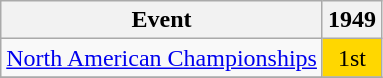<table class="wikitable">
<tr>
<th>Event</th>
<th>1949</th>
</tr>
<tr>
<td><a href='#'>North American Championships</a></td>
<td align="center" bgcolor="gold">1st</td>
</tr>
<tr>
</tr>
</table>
